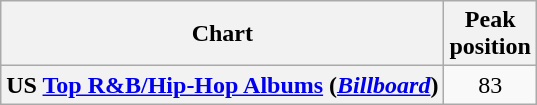<table class="wikitable plainrowheaders sortable" style="text-align:center;" border="1">
<tr>
<th scope="col">Chart</th>
<th scope="col">Peak<br>position</th>
</tr>
<tr>
<th scope="row">US <a href='#'>Top R&B/Hip-Hop Albums</a> (<em><a href='#'>Billboard</a></em>)</th>
<td>83</td>
</tr>
</table>
